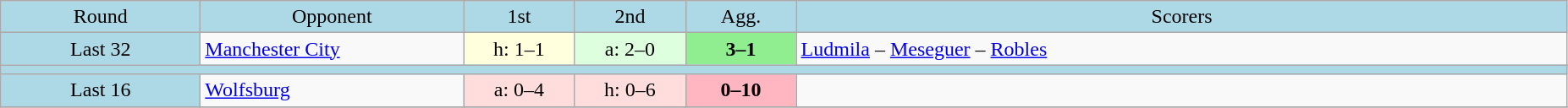<table class="wikitable" style="text-align:center">
<tr bgcolor=lightblue>
<td width=150px>Round</td>
<td width=200px>Opponent</td>
<td width=80px>1st</td>
<td width=80px>2nd</td>
<td width=80px>Agg.</td>
<td width=600px>Scorers</td>
</tr>
<tr>
<td bgcolor=lightblue>Last 32</td>
<td align=left> <a href='#'>Manchester City</a></td>
<td bgcolor=#ffffdd>h: 1–1</td>
<td bgcolor="#ddffdd">a: 2–0</td>
<td bgcolor=lightgreen><strong>3–1</strong></td>
<td align=left><a href='#'>Ludmila</a> – <a href='#'>Meseguer</a> – <a href='#'>Robles</a></td>
</tr>
<tr bgcolor=lightblue>
<td colspan=6></td>
</tr>
<tr>
<td bgcolor=lightblue>Last 16</td>
<td align=left> <a href='#'>Wolfsburg</a></td>
<td bgcolor="#ffdddd">a: 0–4</td>
<td bgcolor="#ffdddd">h: 0–6</td>
<td bgcolor=lightpink><strong>0–10</strong></td>
<td></td>
</tr>
<tr>
</tr>
</table>
